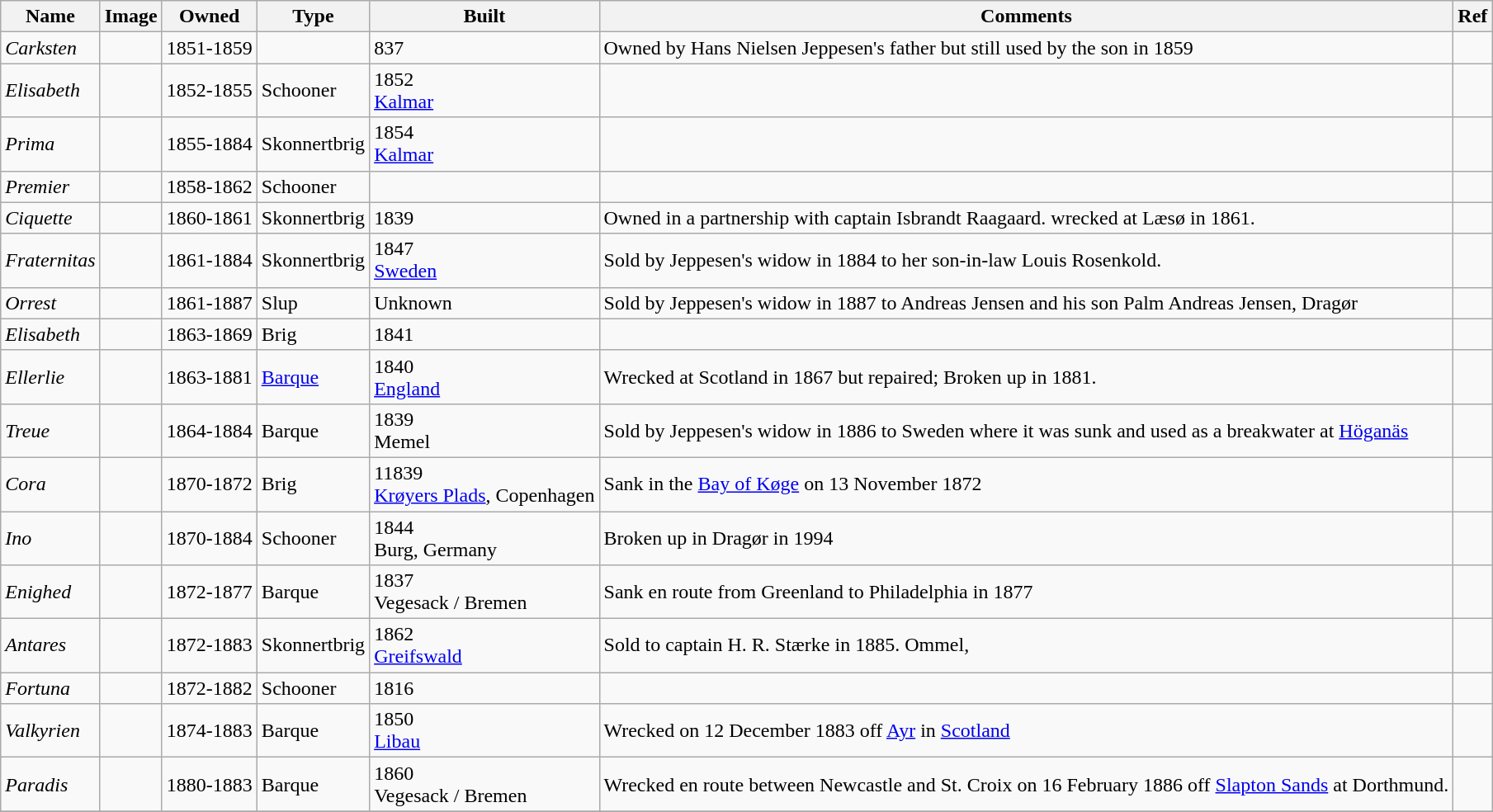<table class="wikitable sortable">
<tr>
<th>Name</th>
<th>Image</th>
<th>Owned</th>
<th>Type</th>
<th>Built</th>
<th>Comments</th>
<th>Ref</th>
</tr>
<tr>
<td><em>Carksten</em></td>
<td></td>
<td>1851-1859</td>
<td></td>
<td>837</td>
<td>Owned by Hans Nielsen Jeppesen's father but still used by the son in 1859</td>
<td></td>
</tr>
<tr>
<td><em>Elisabeth</em></td>
<td></td>
<td>1852-1855</td>
<td>Schooner</td>
<td>1852 <br> <a href='#'>Kalmar</a></td>
<td></td>
<td></td>
</tr>
<tr>
<td><em>Prima</em></td>
<td></td>
<td>1855-1884</td>
<td>Skonnertbrig</td>
<td>1854 <br> <a href='#'>Kalmar</a></td>
<td></td>
<td></td>
</tr>
<tr>
<td><em>Premier</em></td>
<td></td>
<td>1858-1862</td>
<td>Schooner</td>
<td></td>
<td></td>
<td></td>
</tr>
<tr>
<td><em>Ciquette</em></td>
<td></td>
<td>1860-1861</td>
<td>Skonnertbrig</td>
<td>1839</td>
<td>Owned in a partnership with captain Isbrandt Raagaard. wrecked at Læsø in 1861.</td>
<td></td>
</tr>
<tr>
<td><em>Fraternitas</em></td>
<td></td>
<td>1861-1884</td>
<td>Skonnertbrig</td>
<td>1847 <br> <a href='#'>Sweden</a></td>
<td>Sold by Jeppesen's widow in 1884 to her son-in-law Louis Rosenkold.</td>
<td></td>
</tr>
<tr>
<td><em>Orrest</em></td>
<td></td>
<td>1861-1887</td>
<td>Slup</td>
<td>Unknown</td>
<td>Sold by Jeppesen's widow in 1887 to Andreas Jensen  and his son Palm Andreas Jensen, Dragør</td>
<td></td>
</tr>
<tr>
<td><em>Elisabeth</em></td>
<td></td>
<td>1863-1869</td>
<td>Brig</td>
<td>1841</td>
<td></td>
<td></td>
</tr>
<tr>
<td><em>Ellerlie</em></td>
<td></td>
<td>1863-1881</td>
<td><a href='#'>Barque</a></td>
<td>1840 <br> <a href='#'>England</a></td>
<td>Wrecked at Scotland in 1867 but repaired; Broken up in 1881.</td>
<td></td>
</tr>
<tr>
<td><em>Treue</em></td>
<td></td>
<td>1864-1884</td>
<td>Barque</td>
<td>1839 <br> Memel</td>
<td>Sold by Jeppesen's widow in 1886 to Sweden where it was sunk and used as a breakwater at <a href='#'>Höganäs</a></td>
<td></td>
</tr>
<tr>
<td><em>Cora</em></td>
<td></td>
<td>1870-1872</td>
<td>Brig</td>
<td>11839 <br> <a href='#'>Krøyers Plads</a>, Copenhagen</td>
<td>Sank in the <a href='#'>Bay of Køge</a> on 13 November 1872</td>
<td></td>
</tr>
<tr>
<td><em>Ino</em></td>
<td></td>
<td>1870-1884</td>
<td>Schooner</td>
<td>1844 <br> Burg, Germany</td>
<td>Broken up in Dragør in 1994</td>
<td></td>
</tr>
<tr>
<td><em>Enighed</em></td>
<td></td>
<td>1872-1877</td>
<td>Barque</td>
<td>1837 <br> Vegesack / Bremen</td>
<td>Sank en route from Greenland to Philadelphia in 1877</td>
<td></td>
</tr>
<tr>
<td><em>Antares</em></td>
<td></td>
<td>1872-1883</td>
<td>Skonnertbrig</td>
<td>1862 <br> <a href='#'>Greifswald</a></td>
<td>Sold to captain H. R. Stærke in 1885. Ommel,</td>
<td></td>
</tr>
<tr>
<td><em>Fortuna</em></td>
<td></td>
<td>1872-1882</td>
<td>Schooner</td>
<td>1816</td>
<td></td>
<td></td>
</tr>
<tr>
<td><em>Valkyrien</em></td>
<td></td>
<td>1874-1883</td>
<td>Barque</td>
<td>1850 <br> <a href='#'>Libau</a></td>
<td>Wrecked on 12 December 1883 off <a href='#'>Ayr</a> in <a href='#'>Scotland</a></td>
<td></td>
</tr>
<tr>
<td><em>Paradis</em></td>
<td></td>
<td>1880-1883</td>
<td>Barque</td>
<td>1860 <br> Vegesack / Bremen</td>
<td>Wrecked en route between Newcastle and St. Croix on  16 February 1886  off <a href='#'>Slapton Sands</a> at Dorthmund.</td>
<td></td>
</tr>
<tr>
</tr>
</table>
